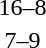<table style="text-align:center">
<tr>
<th width=200></th>
<th width=100></th>
<th width=200></th>
</tr>
<tr>
<td align=right><strong></strong></td>
<td>16–8</td>
<td align=left></td>
</tr>
<tr>
<td align=right></td>
<td>7–9</td>
<td align=left><strong></strong></td>
</tr>
</table>
